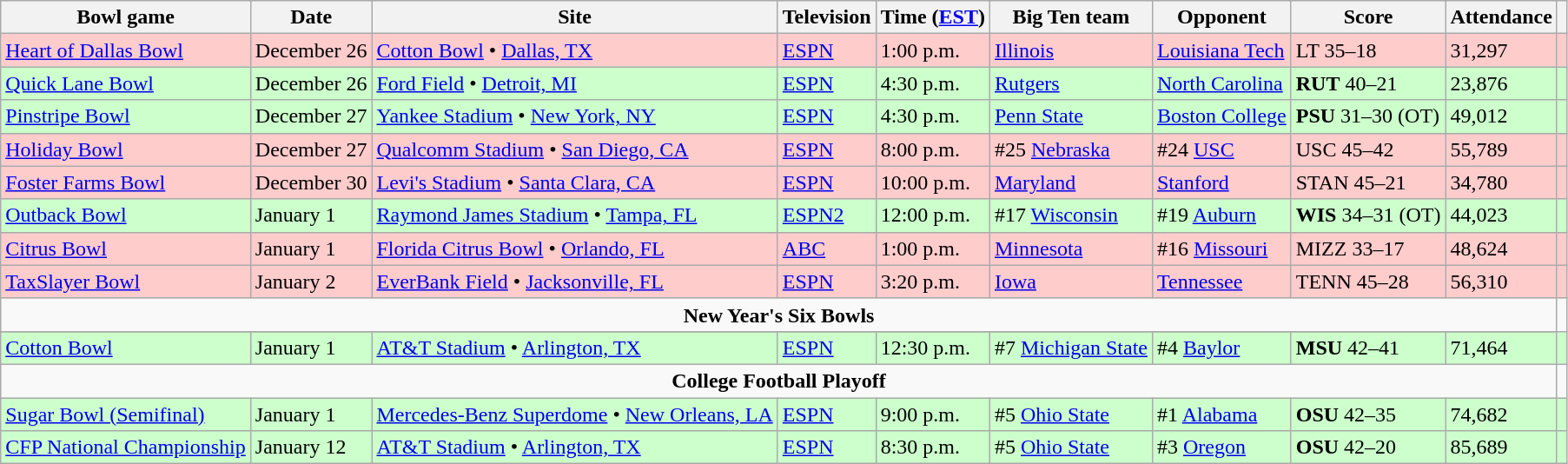<table class="wikitable">
<tr>
<th>Bowl game</th>
<th>Date</th>
<th>Site</th>
<th>Television</th>
<th>Time (<a href='#'>EST</a>)</th>
<th>Big Ten team</th>
<th>Opponent</th>
<th>Score</th>
<th>Attendance</th>
<th></th>
</tr>
<tr bgcolor=ffcccc>
<td><a href='#'>Heart of Dallas Bowl</a></td>
<td>December 26</td>
<td><a href='#'>Cotton Bowl</a> • <a href='#'>Dallas, TX</a></td>
<td><a href='#'>ESPN</a></td>
<td>1:00 p.m.</td>
<td><a href='#'>Illinois</a></td>
<td><a href='#'>Louisiana Tech</a></td>
<td>LT 35–18</td>
<td>31,297</td>
<td></td>
</tr>
<tr bgcolor=ccffcc>
<td><a href='#'>Quick Lane Bowl</a></td>
<td>December 26</td>
<td><a href='#'>Ford Field</a> • <a href='#'>Detroit, MI</a></td>
<td><a href='#'>ESPN</a></td>
<td>4:30 p.m.</td>
<td><a href='#'>Rutgers</a></td>
<td><a href='#'>North Carolina</a></td>
<td><strong>RUT</strong> 40–21</td>
<td>23,876</td>
<td></td>
</tr>
<tr bgcolor=ccffcc>
<td><a href='#'>Pinstripe Bowl</a></td>
<td>December 27</td>
<td><a href='#'>Yankee Stadium</a> • <a href='#'>New York, NY</a></td>
<td><a href='#'>ESPN</a></td>
<td>4:30 p.m.</td>
<td><a href='#'>Penn State</a></td>
<td><a href='#'>Boston College</a></td>
<td><strong>PSU</strong> 31–30 (OT)</td>
<td>49,012</td>
<td></td>
</tr>
<tr bgcolor=ffcccc>
<td><a href='#'>Holiday Bowl</a></td>
<td>December 27</td>
<td><a href='#'>Qualcomm Stadium</a> • <a href='#'>San Diego, CA</a></td>
<td><a href='#'>ESPN</a></td>
<td>8:00 p.m.</td>
<td>#25 <a href='#'>Nebraska</a></td>
<td>#24 <a href='#'>USC</a></td>
<td>USC 45–42</td>
<td>55,789</td>
<td></td>
</tr>
<tr bgcolor=ffcccc>
<td><a href='#'>Foster Farms Bowl</a></td>
<td>December 30</td>
<td><a href='#'>Levi's Stadium</a> • <a href='#'>Santa Clara, CA</a></td>
<td><a href='#'>ESPN</a></td>
<td>10:00 p.m.</td>
<td><a href='#'>Maryland</a></td>
<td><a href='#'>Stanford</a></td>
<td>STAN 45–21</td>
<td>34,780</td>
<td></td>
</tr>
<tr bgcolor=ccffcc>
<td><a href='#'>Outback Bowl</a></td>
<td>January 1</td>
<td><a href='#'>Raymond James Stadium</a> • <a href='#'>Tampa, FL</a></td>
<td><a href='#'>ESPN2</a></td>
<td>12:00 p.m.</td>
<td>#17 <a href='#'>Wisconsin</a></td>
<td>#19 <a href='#'>Auburn</a></td>
<td><strong>WIS</strong> 34–31 (OT)</td>
<td>44,023</td>
<td></td>
</tr>
<tr bgcolor=ffcccc>
<td><a href='#'>Citrus Bowl</a></td>
<td>January 1</td>
<td><a href='#'>Florida Citrus Bowl</a> • <a href='#'>Orlando, FL</a></td>
<td><a href='#'>ABC</a></td>
<td>1:00 p.m.</td>
<td><a href='#'>Minnesota</a></td>
<td>#16 <a href='#'>Missouri</a></td>
<td>MIZZ 33–17</td>
<td>48,624</td>
<td></td>
</tr>
<tr bgcolor=ffcccc>
<td><a href='#'>TaxSlayer Bowl</a></td>
<td>January 2</td>
<td><a href='#'>EverBank Field</a> • <a href='#'>Jacksonville, FL</a></td>
<td><a href='#'>ESPN</a></td>
<td>3:20 p.m.</td>
<td><a href='#'>Iowa</a></td>
<td><a href='#'>Tennessee</a></td>
<td>TENN 45–28</td>
<td>56,310</td>
<td></td>
</tr>
<tr>
<td colspan="9" style="text-align:center;"><strong>New Year's Six Bowls</strong></td>
</tr>
<tr>
</tr>
<tr bgcolor=ccffcc>
<td><a href='#'>Cotton Bowl</a></td>
<td>January 1</td>
<td><a href='#'>AT&T Stadium</a> • <a href='#'>Arlington, TX</a></td>
<td><a href='#'>ESPN</a></td>
<td>12:30 p.m.</td>
<td>#7 <a href='#'>Michigan State</a></td>
<td>#4 <a href='#'>Baylor</a></td>
<td><strong>MSU</strong> 42–41</td>
<td>71,464</td>
<td></td>
</tr>
<tr>
<td colspan="9" style="text-align:center;"><strong>College Football Playoff</strong></td>
</tr>
<tr bgcolor=ccffcc>
<td><a href='#'>Sugar Bowl (Semifinal)</a></td>
<td>January 1</td>
<td><a href='#'>Mercedes-Benz Superdome</a> • <a href='#'>New Orleans, LA</a></td>
<td><a href='#'>ESPN</a></td>
<td>9:00 p.m.</td>
<td>#5 <a href='#'>Ohio State</a></td>
<td>#1 <a href='#'>Alabama</a></td>
<td><strong>OSU</strong> 42–35</td>
<td>74,682</td>
<td></td>
</tr>
<tr bgcolor=ccffcc>
<td><a href='#'>CFP National Championship</a></td>
<td>January 12</td>
<td><a href='#'>AT&T Stadium</a> • <a href='#'>Arlington, TX</a></td>
<td><a href='#'>ESPN</a></td>
<td>8:30 p.m.</td>
<td>#5 <a href='#'>Ohio State</a></td>
<td>#3 <a href='#'>Oregon</a></td>
<td><strong>OSU</strong> 42–20</td>
<td>85,689</td>
<td></td>
</tr>
</table>
